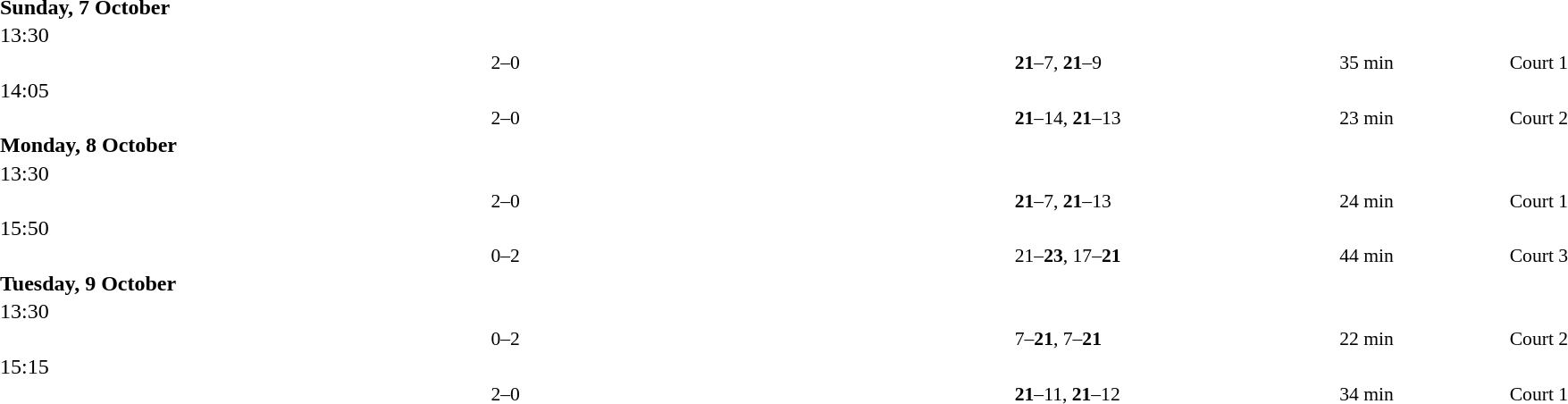<table style="width:100%;" cellspacing="1">
<tr>
<th width=25%></th>
<th width=10%></th>
<th width=25%></th>
</tr>
<tr>
<td><strong>Sunday, 7 October</strong></td>
</tr>
<tr>
<td>13:30</td>
</tr>
<tr style=font-size:90%>
<td align=right><strong></strong></td>
<td align=center>2–0</td>
<td></td>
<td><strong>21</strong>–7, <strong>21</strong>–9</td>
<td>35 min</td>
<td>Court 1</td>
</tr>
<tr>
<td>14:05</td>
</tr>
<tr style=font-size:90%>
<td align=right><strong></strong></td>
<td align=center>2–0</td>
<td></td>
<td><strong>21</strong>–14, <strong>21</strong>–13</td>
<td>23 min</td>
<td>Court 2</td>
</tr>
<tr>
<td><strong>Monday, 8 October</strong></td>
</tr>
<tr>
<td>13:30</td>
</tr>
<tr style=font-size:90%>
<td align=right><strong></strong></td>
<td align=center>2–0</td>
<td></td>
<td><strong>21</strong>–7, <strong>21</strong>–13</td>
<td>24 min</td>
<td>Court 1</td>
</tr>
<tr>
<td>15:50</td>
</tr>
<tr style=font-size:90%>
<td align=right></td>
<td align=center>0–2</td>
<td><strong></strong></td>
<td>21–<strong>23</strong>, 17–<strong>21</strong></td>
<td>44 min</td>
<td>Court 3</td>
</tr>
<tr>
<td><strong>Tuesday, 9 October</strong></td>
</tr>
<tr>
<td>13:30</td>
</tr>
<tr style=font-size:90%>
<td align=right></td>
<td align=center>0–2</td>
<td><strong></strong></td>
<td>7–<strong>21</strong>, 7–<strong>21</strong></td>
<td>22 min</td>
<td>Court 2</td>
</tr>
<tr>
<td>15:15</td>
</tr>
<tr style=font-size:90%>
<td align=right><strong></strong></td>
<td align=center>2–0</td>
<td></td>
<td><strong>21</strong>–11, <strong>21</strong>–12</td>
<td>34 min</td>
<td>Court 1</td>
</tr>
</table>
